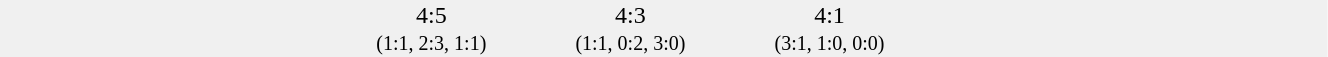<table style="width: 70%; background: #F0F0F0;" cellspacing="0">
<tr valign="top">
<td width="25%" align="right"></td>
<td width="15%" align="center">4:5<br><small>(1:1, 2:3, 1:1)</small></td>
<td width="15%" align="center">4:3<br><small>(1:1, 0:2, 3:0)</small></td>
<td width="15%" align="center">4:1<br><small>(3:1, 1:0, 0:0)</small></td>
<td width="25%" align="left"></td>
<td style="font-size:85%;"></td>
</tr>
</table>
